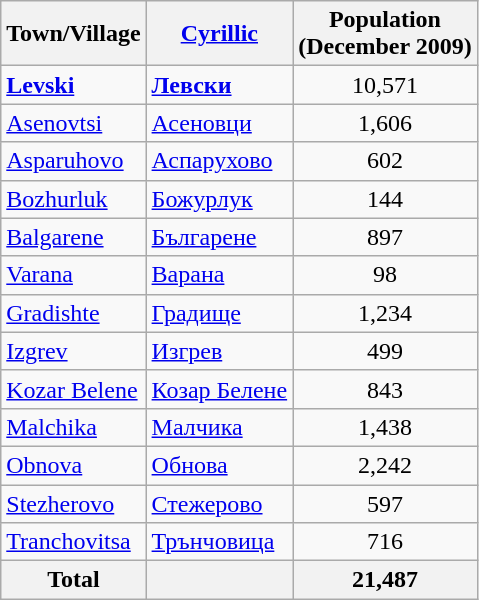<table class="wikitable sortable">
<tr>
<th>Town/Village</th>
<th><a href='#'>Cyrillic</a></th>
<th>Population<br>(December 2009)</th>
</tr>
<tr>
<td><strong><a href='#'>Levski</a></strong></td>
<td><strong><a href='#'>Левски</a></strong></td>
<td align="center">10,571</td>
</tr>
<tr>
<td><a href='#'>Asenovtsi</a></td>
<td><a href='#'>Асеновци</a></td>
<td align="center">1,606</td>
</tr>
<tr>
<td><a href='#'>Asparuhovo</a></td>
<td><a href='#'>Аспарухово</a></td>
<td align="center">602</td>
</tr>
<tr>
<td><a href='#'>Bozhurluk</a></td>
<td><a href='#'>Божурлук</a></td>
<td align="center">144</td>
</tr>
<tr>
<td><a href='#'>Balgarene</a></td>
<td><a href='#'>Българене</a></td>
<td align="center">897</td>
</tr>
<tr>
<td><a href='#'>Varana</a></td>
<td><a href='#'>Варана</a></td>
<td align="center">98</td>
</tr>
<tr>
<td><a href='#'>Gradishte</a></td>
<td><a href='#'>Градище</a></td>
<td align="center">1,234</td>
</tr>
<tr>
<td><a href='#'>Izgrev</a></td>
<td><a href='#'>Изгрев</a></td>
<td align="center">499</td>
</tr>
<tr>
<td><a href='#'>Kozar Belene</a></td>
<td><a href='#'>Козар Белене</a></td>
<td align="center">843</td>
</tr>
<tr>
<td><a href='#'>Malchika</a></td>
<td><a href='#'>Малчика</a></td>
<td align="center">1,438</td>
</tr>
<tr>
<td><a href='#'>Obnova</a></td>
<td><a href='#'>Обнова</a></td>
<td align="center">2,242</td>
</tr>
<tr>
<td><a href='#'>Stezherovo</a></td>
<td><a href='#'>Стежерово</a></td>
<td align="center">597</td>
</tr>
<tr>
<td><a href='#'>Tranchovitsa</a></td>
<td><a href='#'>Трънчовица</a></td>
<td align="center">716</td>
</tr>
<tr>
<th>Total</th>
<th></th>
<th align="center">21,487</th>
</tr>
</table>
